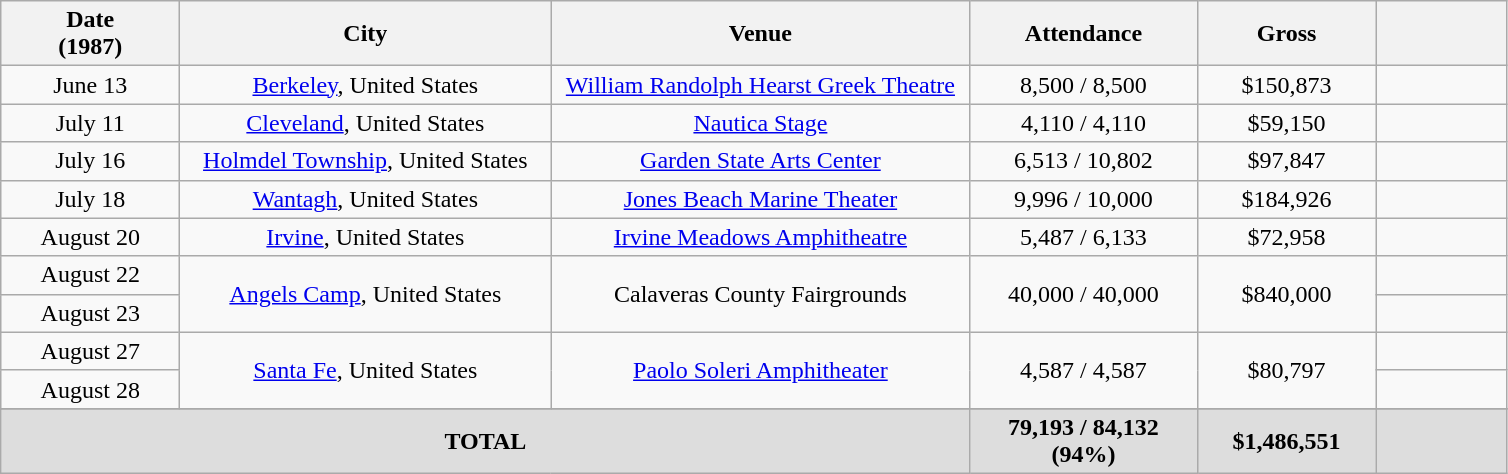<table class="wikitable sortable plainrowheaders" style="text-align:center;">
<tr>
<th scope="col" style="width:7em;">Date<br>(1987)</th>
<th scope="col" style="width:15em;">City</th>
<th scope="col" style="width:17em;">Venue</th>
<th scope="col" style="width:9em;">Attendance</th>
<th scope="col" style="width:7em;">Gross</th>
<th scope="col" style="width:5em;" class="unsortable"></th>
</tr>
<tr>
<td>June 13</td>
<td><a href='#'>Berkeley</a>, United States</td>
<td><a href='#'>William Randolph Hearst Greek Theatre</a></td>
<td>8,500 / 8,500</td>
<td>$150,873</td>
<td></td>
</tr>
<tr>
<td>July 11</td>
<td><a href='#'>Cleveland</a>, United States</td>
<td><a href='#'>Nautica Stage</a></td>
<td>4,110 / 4,110</td>
<td>$59,150</td>
<td></td>
</tr>
<tr>
<td>July 16</td>
<td><a href='#'>Holmdel Township</a>, United States</td>
<td><a href='#'>Garden State Arts Center</a></td>
<td>6,513 / 10,802</td>
<td>$97,847</td>
<td></td>
</tr>
<tr>
<td>July 18</td>
<td><a href='#'>Wantagh</a>, United States</td>
<td><a href='#'>Jones Beach Marine Theater</a></td>
<td>9,996 / 10,000</td>
<td>$184,926</td>
<td></td>
</tr>
<tr>
<td>August 20</td>
<td><a href='#'>Irvine</a>, United States</td>
<td><a href='#'>Irvine Meadows Amphitheatre</a></td>
<td>5,487 / 6,133</td>
<td>$72,958</td>
<td></td>
</tr>
<tr>
<td>August 22</td>
<td rowspan="2"><a href='#'>Angels Camp</a>, United States</td>
<td rowspan="2">Calaveras County Fairgrounds</td>
<td rowspan="2">40,000 / 40,000</td>
<td rowspan="2">$840,000</td>
<td></td>
</tr>
<tr>
<td>August 23</td>
<td></td>
</tr>
<tr>
<td>August 27</td>
<td rowspan="2"><a href='#'>Santa Fe</a>, United States</td>
<td rowspan="2"><a href='#'>Paolo Soleri Amphitheater</a></td>
<td rowspan="2">4,587 / 4,587</td>
<td rowspan="2">$80,797</td>
<td></td>
</tr>
<tr>
<td>August 28</td>
<td></td>
</tr>
<tr>
</tr>
<tr style="background:#ddd;">
<td colspan="3"><strong>TOTAL</strong></td>
<td><strong>79,193 / 84,132 (94%)</strong></td>
<td><strong>$1,486,551</strong></td>
<td></td>
</tr>
</table>
